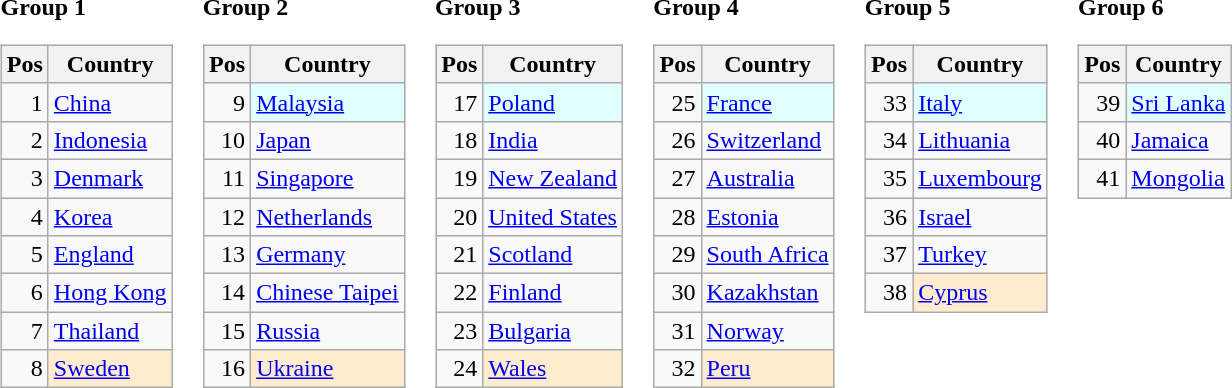<table>
<tr>
<td><strong>Group 1</strong><br><table class="wikitable" style="text-align:right;">
<tr>
<th>Pos</th>
<th>Country</th>
</tr>
<tr>
<td>1</td>
<td align="left"> <a href='#'>China</a></td>
</tr>
<tr>
<td>2</td>
<td align="left"> <a href='#'>Indonesia</a></td>
</tr>
<tr>
<td>3</td>
<td align="left"> <a href='#'>Denmark</a></td>
</tr>
<tr>
<td>4</td>
<td align="left"> <a href='#'>Korea</a></td>
</tr>
<tr>
<td>5</td>
<td align="left"> <a href='#'>England</a></td>
</tr>
<tr>
<td>6</td>
<td align="left"> <a href='#'>Hong Kong</a></td>
</tr>
<tr>
<td>7</td>
<td align="left"> <a href='#'>Thailand</a></td>
</tr>
<tr>
<td>8</td>
<td style="background:#FFEBCD;" align="left"> <a href='#'>Sweden</a></td>
</tr>
</table>
</td>
<td><strong>Group 2</strong><br><table class="wikitable" style="text-align:right;">
<tr>
<th>Pos</th>
<th>Country</th>
</tr>
<tr>
<td>9</td>
<td style="background:#E0FFFF;" align="left"> <a href='#'>Malaysia</a></td>
</tr>
<tr>
<td>10</td>
<td align="left"> <a href='#'>Japan</a></td>
</tr>
<tr>
<td>11</td>
<td align="left"> <a href='#'>Singapore</a></td>
</tr>
<tr>
<td>12</td>
<td align="left"> <a href='#'>Netherlands</a></td>
</tr>
<tr>
<td>13</td>
<td align="left"> <a href='#'>Germany</a></td>
</tr>
<tr>
<td>14</td>
<td align="left"> <a href='#'>Chinese Taipei</a></td>
</tr>
<tr>
<td>15</td>
<td align="left"> <a href='#'>Russia</a></td>
</tr>
<tr>
<td>16</td>
<td style="background:#FFEBCD;" align="left"> <a href='#'>Ukraine</a></td>
</tr>
</table>
</td>
<td><strong>Group 3</strong><br><table class="wikitable" style="text-align:right;">
<tr>
<th>Pos</th>
<th>Country</th>
</tr>
<tr>
<td>17</td>
<td style="background:#E0FFFF;" align="left"> <a href='#'>Poland</a></td>
</tr>
<tr>
<td>18</td>
<td align="left"> <a href='#'>India</a></td>
</tr>
<tr>
<td>19</td>
<td align="left"> <a href='#'>New Zealand</a></td>
</tr>
<tr>
<td>20</td>
<td align="left"> <a href='#'>United States</a></td>
</tr>
<tr>
<td>21</td>
<td align="left"> <a href='#'>Scotland</a></td>
</tr>
<tr>
<td>22</td>
<td align="left"> <a href='#'>Finland</a></td>
</tr>
<tr>
<td>23</td>
<td align="left"> <a href='#'>Bulgaria</a></td>
</tr>
<tr>
<td>24</td>
<td style="background:#FFEBCD;" align="left"> <a href='#'>Wales</a></td>
</tr>
</table>
</td>
<td><strong>Group 4</strong><br><table class="wikitable" style="text-align:right;">
<tr>
<th>Pos</th>
<th>Country</th>
</tr>
<tr>
<td>25</td>
<td style="background:#E0FFFF;" align="left"> <a href='#'>France</a></td>
</tr>
<tr>
<td>26</td>
<td align="left"> <a href='#'>Switzerland</a></td>
</tr>
<tr>
<td>27</td>
<td align="left"> <a href='#'>Australia</a></td>
</tr>
<tr>
<td>28</td>
<td align="left"> <a href='#'>Estonia</a></td>
</tr>
<tr>
<td>29</td>
<td align="left"> <a href='#'>South Africa</a></td>
</tr>
<tr>
<td>30</td>
<td align="left"> <a href='#'>Kazakhstan</a></td>
</tr>
<tr>
<td>31</td>
<td align="left"> <a href='#'>Norway</a></td>
</tr>
<tr>
<td>32</td>
<td style="background:#FFEBCD;" align="left"> <a href='#'>Peru</a></td>
</tr>
</table>
</td>
<td valign=top><strong>Group 5</strong><br><table class="wikitable" style="text-align: right;">
<tr>
<th>Pos</th>
<th>Country</th>
</tr>
<tr>
<td>33</td>
<td style="background:#E0FFFF;" align="left"> <a href='#'>Italy</a></td>
</tr>
<tr>
<td>34</td>
<td align="left"> <a href='#'>Lithuania</a></td>
</tr>
<tr>
<td>35</td>
<td align="left"> <a href='#'>Luxembourg</a></td>
</tr>
<tr>
<td>36</td>
<td align="left"> <a href='#'>Israel</a></td>
</tr>
<tr>
<td>37</td>
<td align="left"> <a href='#'>Turkey</a></td>
</tr>
<tr>
<td>38</td>
<td style="background:#FFEBCD;" align="left"> <a href='#'>Cyprus</a></td>
</tr>
</table>
</td>
<td valign=top><strong>Group 6</strong><br><table class="wikitable" style="text-align:right;">
<tr>
<th>Pos</th>
<th>Country</th>
</tr>
<tr>
<td>39</td>
<td style="background:#E0FFFF;" align="left"> <a href='#'>Sri Lanka</a></td>
</tr>
<tr>
<td>40</td>
<td align="left"> <a href='#'>Jamaica</a></td>
</tr>
<tr>
<td>41</td>
<td align="left"> <a href='#'>Mongolia</a></td>
</tr>
</table>
</td>
</tr>
</table>
